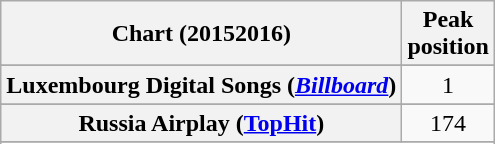<table class="wikitable sortable plainrowheaders" style="text-align:center">
<tr>
<th scope="col">Chart (20152016)</th>
<th scope="col">Peak<br>position</th>
</tr>
<tr>
</tr>
<tr>
</tr>
<tr>
</tr>
<tr>
</tr>
<tr>
</tr>
<tr>
</tr>
<tr>
</tr>
<tr>
<th scope="row">Luxembourg Digital Songs (<em><a href='#'>Billboard</a></em>)</th>
<td>1</td>
</tr>
<tr>
</tr>
<tr>
<th scope="row">Russia Airplay (<a href='#'>TopHit</a>)</th>
<td>174</td>
</tr>
<tr>
</tr>
<tr>
</tr>
<tr>
</tr>
<tr>
</tr>
<tr>
</tr>
</table>
